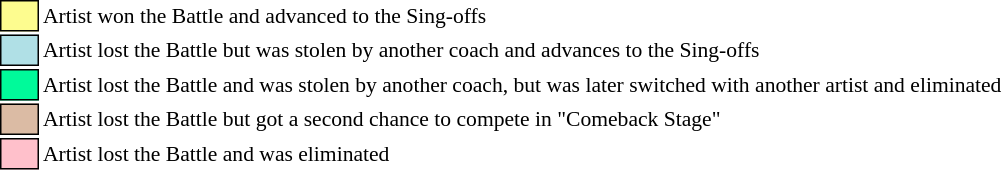<table class="toccolours" style="font-size: 90%; white-space: nowrap;">
<tr>
<td style="background:#fdfc8f; border:1px solid black;">      </td>
<td>Artist won the Battle and advanced to the Sing-offs</td>
</tr>
<tr>
<td style="background:#b0e0e6; border:1px solid black;">      </td>
<td>Artist lost the Battle but was stolen by another coach and advances to the Sing-offs</td>
</tr>
<tr>
<td style="background-color:#00fa9a; border: 1px solid black">      </td>
<td>Artist lost the Battle and was stolen by another coach, but was later switched with another artist and eliminated</td>
</tr>
<tr>
<td style="background:#dbbba4; border:1px solid black;">      </td>
<td>Artist lost the Battle but got a second chance to compete in "Comeback Stage"</td>
</tr>
<tr>
<td style="background:pink; border:1px solid black;">      </td>
<td>Artist lost the Battle and was eliminated</td>
</tr>
</table>
